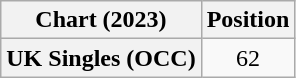<table class="wikitable plainrowheaders" style="text-align:center">
<tr>
<th scope="col">Chart (2023)</th>
<th scope="col">Position</th>
</tr>
<tr>
<th scope="row">UK Singles (OCC)</th>
<td>62</td>
</tr>
</table>
